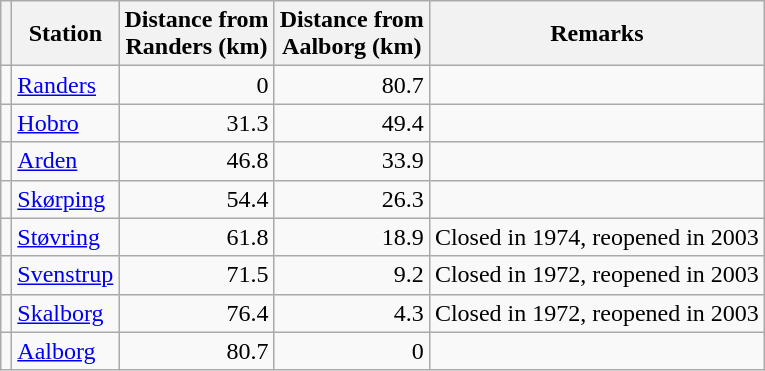<table class=wikitable>
<tr>
<th></th>
<th>Station</th>
<th>Distance from<br>Randers (km)</th>
<th>Distance from<br>Aalborg (km)</th>
<th>Remarks</th>
</tr>
<tr>
<td></td>
<td><a href='#'>Randers</a></td>
<td style="text-align:right;">0</td>
<td style="text-align:right;">80.7</td>
<td style="text-align:right;"></td>
</tr>
<tr>
<td></td>
<td><a href='#'>Hobro</a></td>
<td style="text-align:right;">31.3</td>
<td style="text-align:right;">49.4</td>
<td style="text-align:right;"></td>
</tr>
<tr>
<td></td>
<td><a href='#'>Arden</a></td>
<td style="text-align:right;">46.8</td>
<td style="text-align:right;">33.9</td>
<td style="text-align:right;"></td>
</tr>
<tr>
<td></td>
<td><a href='#'>Skørping</a></td>
<td style="text-align:right;">54.4</td>
<td style="text-align:right;">26.3</td>
<td style="text-align:right;"></td>
</tr>
<tr>
<td></td>
<td><a href='#'>Støvring</a></td>
<td style="text-align:right;">61.8</td>
<td style="text-align:right;">18.9</td>
<td style="text-align:right;">Closed in 1974, reopened in 2003</td>
</tr>
<tr>
<td></td>
<td><a href='#'>Svenstrup</a></td>
<td style="text-align:right;">71.5</td>
<td style="text-align:right;">9.2</td>
<td style="text-align:right;">Closed in 1972, reopened in 2003</td>
</tr>
<tr>
<td></td>
<td><a href='#'>Skalborg</a></td>
<td style="text-align:right;">76.4</td>
<td style="text-align:right;">4.3</td>
<td style="text-align:right;">Closed in 1972, reopened in 2003</td>
</tr>
<tr>
<td></td>
<td><a href='#'>Aalborg</a></td>
<td style="text-align:right;">80.7</td>
<td style="text-align:right;">0</td>
<td style="text-align:right;"></td>
</tr>
</table>
